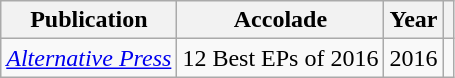<table class="wikitable plainrowheaders" style="text-align:center">
<tr>
<th>Publication</th>
<th>Accolade</th>
<th>Year</th>
<th class="unsortable"></th>
</tr>
<tr>
<td><a href='#'><em>Alternative Press</em></a></td>
<td>12 Best EPs of 2016</td>
<td>2016</td>
<td></td>
</tr>
</table>
